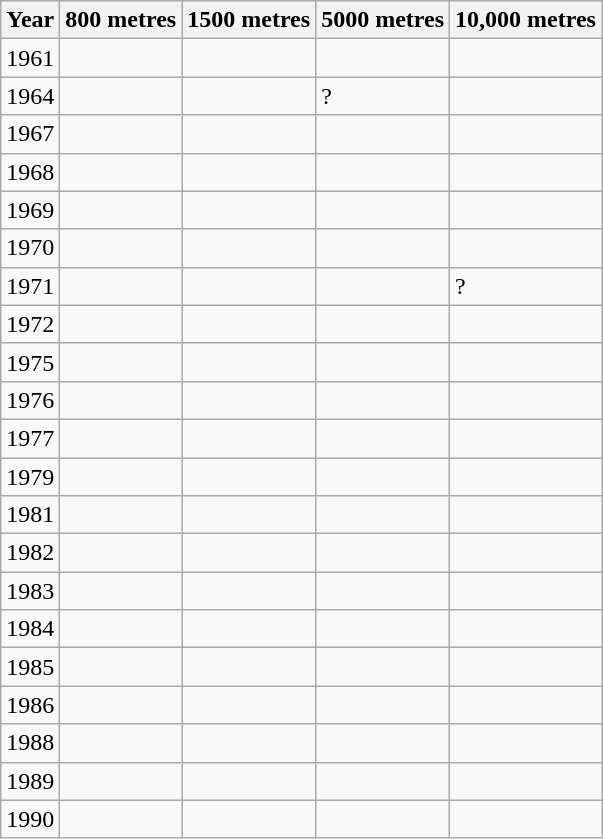<table class=wikitable>
<tr>
<th>Year</th>
<th>800 metres</th>
<th>1500 metres</th>
<th>5000 metres</th>
<th>10,000 metres</th>
</tr>
<tr>
<td>1961</td>
<td></td>
<td></td>
<td></td>
<td></td>
</tr>
<tr>
<td>1964</td>
<td></td>
<td></td>
<td>?</td>
<td></td>
</tr>
<tr>
<td>1967</td>
<td></td>
<td></td>
<td></td>
<td></td>
</tr>
<tr>
<td>1968</td>
<td></td>
<td></td>
<td></td>
<td></td>
</tr>
<tr>
<td>1969</td>
<td></td>
<td></td>
<td></td>
<td></td>
</tr>
<tr>
<td>1970</td>
<td></td>
<td></td>
<td></td>
<td></td>
</tr>
<tr>
<td>1971</td>
<td></td>
<td></td>
<td></td>
<td>?</td>
</tr>
<tr>
<td>1972</td>
<td></td>
<td></td>
<td></td>
<td></td>
</tr>
<tr>
<td>1975</td>
<td></td>
<td></td>
<td></td>
<td></td>
</tr>
<tr>
<td>1976</td>
<td></td>
<td></td>
<td></td>
<td></td>
</tr>
<tr>
<td>1977</td>
<td></td>
<td></td>
<td></td>
<td></td>
</tr>
<tr>
<td>1979</td>
<td></td>
<td></td>
<td></td>
<td></td>
</tr>
<tr>
<td>1981</td>
<td></td>
<td></td>
<td></td>
<td></td>
</tr>
<tr>
<td>1982</td>
<td></td>
<td></td>
<td></td>
<td></td>
</tr>
<tr>
<td>1983</td>
<td></td>
<td></td>
<td></td>
<td></td>
</tr>
<tr>
<td>1984</td>
<td></td>
<td></td>
<td></td>
<td></td>
</tr>
<tr>
<td>1985</td>
<td></td>
<td></td>
<td></td>
<td></td>
</tr>
<tr>
<td>1986</td>
<td></td>
<td></td>
<td></td>
<td></td>
</tr>
<tr>
<td>1988</td>
<td></td>
<td></td>
<td></td>
<td></td>
</tr>
<tr>
<td>1989</td>
<td></td>
<td></td>
<td></td>
<td></td>
</tr>
<tr>
<td>1990</td>
<td></td>
<td></td>
<td></td>
<td></td>
</tr>
</table>
